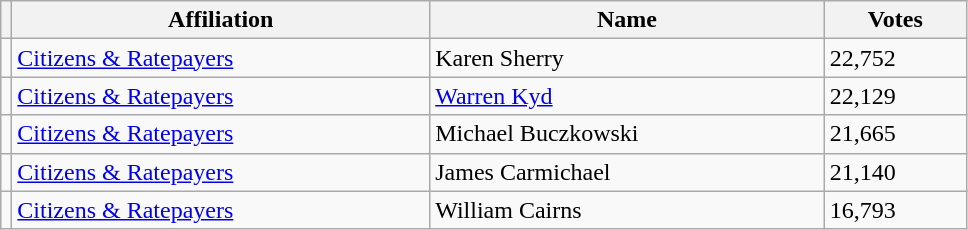<table class="wikitable" style="width:51%;">
<tr>
<th style="width:1%;"></th>
<th>Affiliation</th>
<th>Name</th>
<th>Votes</th>
</tr>
<tr>
<td bgcolor=></td>
<td><a href='#'>Citizens & Ratepayers</a></td>
<td>Karen Sherry</td>
<td>22,752</td>
</tr>
<tr>
<td bgcolor=></td>
<td><a href='#'>Citizens & Ratepayers</a></td>
<td><a href='#'>Warren Kyd</a></td>
<td>22,129</td>
</tr>
<tr>
<td bgcolor=></td>
<td><a href='#'>Citizens & Ratepayers</a></td>
<td>Michael Buczkowski</td>
<td>21,665</td>
</tr>
<tr>
<td bgcolor=></td>
<td><a href='#'>Citizens & Ratepayers</a></td>
<td>James Carmichael</td>
<td>21,140</td>
</tr>
<tr>
<td bgcolor=></td>
<td><a href='#'>Citizens & Ratepayers</a></td>
<td>William Cairns</td>
<td>16,793</td>
</tr>
</table>
